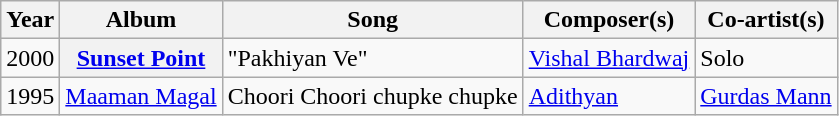<table class="wikitable">
<tr>
<th>Year</th>
<th>Album</th>
<th>Song</th>
<th>Composer(s)</th>
<th>Co-artist(s)</th>
</tr>
<tr>
<td>2000</td>
<th><a href='#'>Sunset Point</a></th>
<td>"Pakhiyan Ve"</td>
<td><a href='#'>Vishal Bhardwaj</a></td>
<td>Solo</td>
</tr>
<tr>
<td>1995</td>
<td><a href='#'>Maaman Magal</a></td>
<td>Choori Choori chupke chupke</td>
<td><a href='#'>Adithyan</a></td>
<td><a href='#'>Gurdas Mann</a></td>
</tr>
</table>
